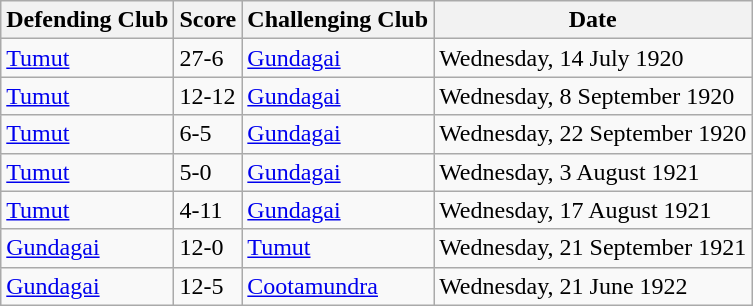<table class="wikitable">
<tr>
<th>Defending Club</th>
<th>Score</th>
<th>Challenging Club</th>
<th>Date</th>
</tr>
<tr>
<td> <a href='#'>Tumut</a></td>
<td>27-6</td>
<td> <a href='#'>Gundagai</a></td>
<td>Wednesday, 14 July 1920</td>
</tr>
<tr>
<td> <a href='#'>Tumut</a></td>
<td>12-12</td>
<td> <a href='#'>Gundagai</a></td>
<td>Wednesday, 8 September 1920</td>
</tr>
<tr>
<td> <a href='#'>Tumut</a></td>
<td>6-5</td>
<td> <a href='#'>Gundagai</a></td>
<td>Wednesday, 22 September 1920</td>
</tr>
<tr>
<td> <a href='#'>Tumut</a></td>
<td>5-0</td>
<td> <a href='#'>Gundagai</a></td>
<td>Wednesday, 3 August 1921</td>
</tr>
<tr>
<td> <a href='#'>Tumut</a></td>
<td>4-11</td>
<td> <a href='#'>Gundagai</a></td>
<td>Wednesday, 17 August 1921</td>
</tr>
<tr>
<td> <a href='#'>Gundagai</a></td>
<td>12-0</td>
<td> <a href='#'>Tumut</a></td>
<td>Wednesday, 21 September 1921</td>
</tr>
<tr>
<td> <a href='#'>Gundagai</a></td>
<td>12-5</td>
<td> <a href='#'>Cootamundra</a></td>
<td>Wednesday, 21 June 1922</td>
</tr>
</table>
